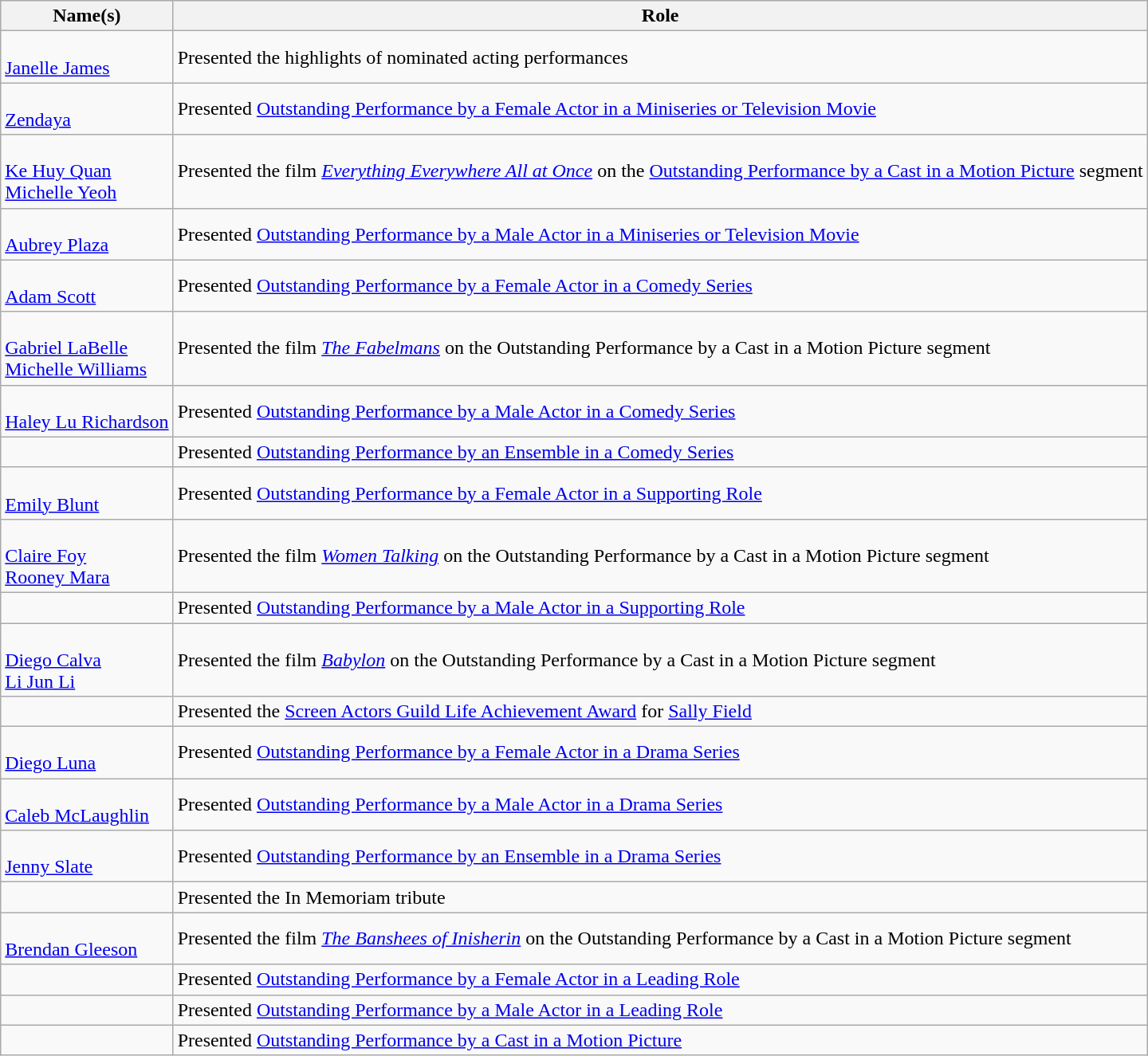<table class="wikitable sortable">
<tr>
<th scope="col">Name(s)</th>
<th scope="col">Role</th>
</tr>
<tr>
<td><br><a href='#'>Janelle James</a></td>
<td>Presented the highlights of nominated acting performances</td>
</tr>
<tr>
<td><br><a href='#'>Zendaya</a></td>
<td>Presented <a href='#'>Outstanding Performance by a Female Actor in a Miniseries or Television Movie</a></td>
</tr>
<tr>
<td><br><a href='#'>Ke Huy Quan</a><br><a href='#'>Michelle Yeoh</a></td>
<td>Presented the film <em><a href='#'>Everything Everywhere All at Once</a></em> on the <a href='#'>Outstanding Performance by a Cast in a Motion Picture</a> segment</td>
</tr>
<tr>
<td><br><a href='#'>Aubrey Plaza</a></td>
<td>Presented <a href='#'>Outstanding Performance by a Male Actor in a Miniseries or Television Movie</a></td>
</tr>
<tr>
<td><br><a href='#'>Adam Scott</a></td>
<td>Presented <a href='#'>Outstanding Performance by a Female Actor in a Comedy Series</a></td>
</tr>
<tr>
<td><br><a href='#'>Gabriel LaBelle</a><br><a href='#'>Michelle Williams</a></td>
<td>Presented the film <em><a href='#'>The Fabelmans</a></em> on the Outstanding Performance by a Cast in a Motion Picture segment</td>
</tr>
<tr>
<td><br><a href='#'>Haley Lu Richardson</a></td>
<td>Presented <a href='#'>Outstanding Performance by a Male Actor in a Comedy Series</a></td>
</tr>
<tr>
<td></td>
<td>Presented <a href='#'>Outstanding Performance by an Ensemble in a Comedy Series</a></td>
</tr>
<tr>
<td><br><a href='#'>Emily Blunt</a></td>
<td>Presented <a href='#'>Outstanding Performance by a Female Actor in a Supporting Role</a></td>
</tr>
<tr>
<td><br><a href='#'>Claire Foy</a><br><a href='#'>Rooney Mara</a></td>
<td>Presented the film <em><a href='#'>Women Talking</a></em> on the Outstanding Performance by a Cast in a Motion Picture segment</td>
</tr>
<tr>
<td></td>
<td>Presented <a href='#'>Outstanding Performance by a Male Actor in a Supporting Role</a></td>
</tr>
<tr>
<td><br><a href='#'>Diego Calva</a><br><a href='#'>Li Jun Li</a></td>
<td>Presented the film <em><a href='#'>Babylon</a></em> on the Outstanding Performance by a Cast in a Motion Picture segment</td>
</tr>
<tr>
<td></td>
<td>Presented the <a href='#'>Screen Actors Guild Life Achievement Award</a> for <a href='#'>Sally Field</a></td>
</tr>
<tr>
<td><br><a href='#'>Diego Luna</a></td>
<td>Presented <a href='#'>Outstanding Performance by a Female Actor in a Drama Series</a></td>
</tr>
<tr>
<td><br><a href='#'>Caleb McLaughlin</a></td>
<td>Presented <a href='#'>Outstanding Performance by a Male Actor in a Drama Series</a></td>
</tr>
<tr>
<td><br><a href='#'>Jenny Slate</a></td>
<td>Presented <a href='#'>Outstanding Performance by an Ensemble in a Drama Series</a></td>
</tr>
<tr>
<td></td>
<td>Presented the In Memoriam tribute</td>
</tr>
<tr>
<td><br><a href='#'>Brendan Gleeson</a></td>
<td>Presented the film <em><a href='#'>The Banshees of Inisherin</a></em> on the Outstanding Performance by a Cast in a Motion Picture segment</td>
</tr>
<tr>
<td></td>
<td>Presented <a href='#'>Outstanding Performance by a Female Actor in a Leading Role</a></td>
</tr>
<tr>
<td></td>
<td>Presented <a href='#'>Outstanding Performance by a Male Actor in a Leading Role</a></td>
</tr>
<tr>
<td></td>
<td>Presented <a href='#'>Outstanding Performance by a Cast in a Motion Picture</a></td>
</tr>
</table>
